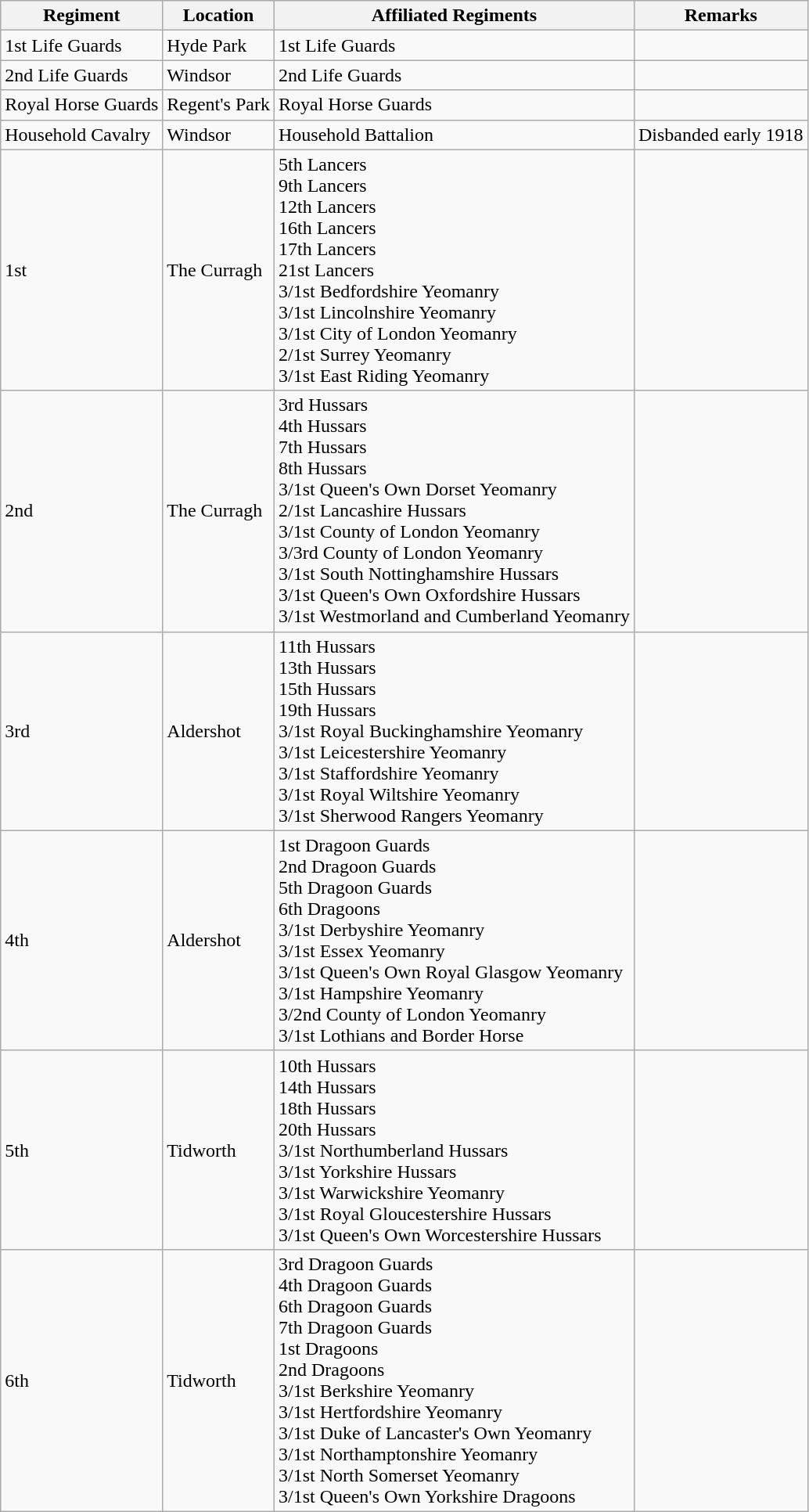<table class="wikitable">
<tr>
<th>Regiment</th>
<th>Location</th>
<th>Affiliated Regiments</th>
<th>Remarks</th>
</tr>
<tr>
<td>1st Life Guards</td>
<td>Hyde Park</td>
<td>1st Life Guards</td>
<td></td>
</tr>
<tr>
<td>2nd Life Guards</td>
<td>Windsor</td>
<td>2nd Life Guards</td>
<td></td>
</tr>
<tr>
<td>Royal Horse Guards</td>
<td>Regent's Park</td>
<td>Royal Horse Guards</td>
<td></td>
</tr>
<tr>
<td>Household Cavalry</td>
<td>Windsor</td>
<td Household Cavalry Composite Regiment>Household Battalion</td>
<td>Disbanded early 1918</td>
</tr>
<tr>
<td>1st</td>
<td>The Curragh</td>
<td>5th Lancers<br>9th Lancers<br>12th Lancers<br>16th Lancers<br>17th Lancers<br>21st Lancers<br>3/1st Bedfordshire Yeomanry<br>3/1st Lincolnshire Yeomanry<br>3/1st City of London Yeomanry<br>2/1st Surrey Yeomanry<br>3/1st East Riding Yeomanry</td>
<td></td>
</tr>
<tr>
<td>2nd</td>
<td>The Curragh</td>
<td>3rd Hussars<br>4th Hussars<br>7th Hussars<br>8th Hussars<br>3/1st Queen's Own Dorset Yeomanry<br>2/1st Lancashire Hussars<br>3/1st County of London Yeomanry<br>3/3rd County of London Yeomanry<br>3/1st South Nottinghamshire Hussars<br>3/1st Queen's Own Oxfordshire Hussars<br>3/1st Westmorland and Cumberland Yeomanry</td>
<td></td>
</tr>
<tr>
<td>3rd</td>
<td>Aldershot</td>
<td>11th Hussars<br>13th Hussars<br>15th Hussars<br>19th Hussars<br>3/1st Royal Buckinghamshire Yeomanry<br>3/1st Leicestershire Yeomanry<br>3/1st Staffordshire Yeomanry<br>3/1st Royal Wiltshire Yeomanry<br>3/1st Sherwood Rangers Yeomanry</td>
<td></td>
</tr>
<tr>
<td>4th</td>
<td>Aldershot</td>
<td>1st Dragoon Guards<br>2nd Dragoon Guards<br>5th Dragoon Guards<br>6th Dragoons<br>3/1st Derbyshire Yeomanry<br>3/1st Essex Yeomanry<br>3/1st Queen's Own Royal Glasgow Yeomanry<br>3/1st Hampshire Yeomanry<br>3/2nd County of London Yeomanry<br>3/1st Lothians and Border Horse</td>
<td></td>
</tr>
<tr>
<td>5th</td>
<td>Tidworth</td>
<td>10th Hussars<br>14th Hussars<br>18th Hussars<br>20th Hussars<br>3/1st Northumberland Hussars<br>3/1st Yorkshire Hussars<br>3/1st Warwickshire Yeomanry<br>3/1st Royal Gloucestershire Hussars<br>3/1st Queen's Own Worcestershire Hussars</td>
<td></td>
</tr>
<tr>
<td>6th</td>
<td>Tidworth</td>
<td>3rd Dragoon Guards<br>4th Dragoon Guards<br>6th Dragoon Guards<br>7th Dragoon Guards<br>1st Dragoons<br>2nd Dragoons<br>3/1st Berkshire Yeomanry<br>3/1st Hertfordshire Yeomanry<br>3/1st Duke of Lancaster's Own Yeomanry<br>3/1st Northamptonshire Yeomanry<br>3/1st North Somerset Yeomanry<br>3/1st Queen's Own Yorkshire Dragoons</td>
<td></td>
</tr>
</table>
